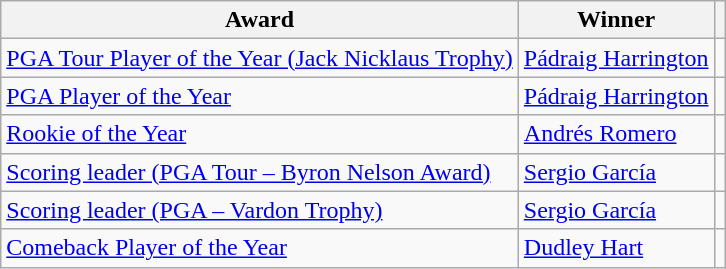<table class="wikitable">
<tr>
<th>Award</th>
<th>Winner</th>
<th></th>
</tr>
<tr>
<td><a href='#'>PGA Tour Player of the Year (Jack Nicklaus Trophy)</a></td>
<td> <a href='#'>Pádraig Harrington</a></td>
<td></td>
</tr>
<tr>
<td><a href='#'>PGA Player of the Year</a></td>
<td> <a href='#'>Pádraig Harrington</a></td>
<td></td>
</tr>
<tr>
<td><a href='#'>Rookie of the Year</a></td>
<td> <a href='#'>Andrés Romero</a></td>
<td></td>
</tr>
<tr>
<td><a href='#'>Scoring leader (PGA Tour – Byron Nelson Award)</a></td>
<td> <a href='#'>Sergio García</a></td>
<td></td>
</tr>
<tr>
<td><a href='#'>Scoring leader (PGA – Vardon Trophy)</a></td>
<td> <a href='#'>Sergio García</a></td>
<td></td>
</tr>
<tr>
<td><a href='#'>Comeback Player of the Year</a></td>
<td> <a href='#'>Dudley Hart</a></td>
<td></td>
</tr>
</table>
